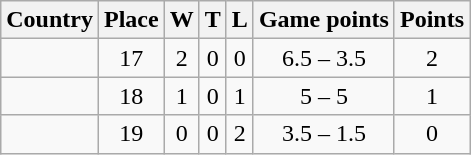<table class="wikitable sortable" style="text-align:center">
<tr>
<th>Country</th>
<th>Place</th>
<th>W</th>
<th>T</th>
<th>L</th>
<th>Game points</th>
<th>Points</th>
</tr>
<tr>
<td align=left></td>
<td>17</td>
<td>2</td>
<td>0</td>
<td>0</td>
<td>6.5 – 3.5</td>
<td>2</td>
</tr>
<tr>
<td align=left></td>
<td>18</td>
<td>1</td>
<td>0</td>
<td>1</td>
<td>5 – 5</td>
<td>1</td>
</tr>
<tr>
<td align=left></td>
<td>19</td>
<td>0</td>
<td>0</td>
<td>2</td>
<td>3.5 – 1.5</td>
<td>0</td>
</tr>
</table>
